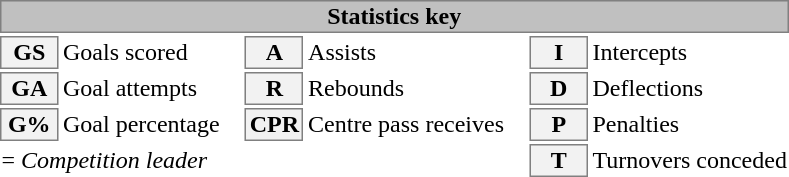<table class=toccolours>
<tr>
<th colspan=6 style="background-color:silver; border:solid 1px gray">Statistics key</th>
</tr>
<tr>
<td width=35px style="background-color:#F2F2F2; border:solid 1px gray; text-align:center"><strong>GS</strong></td>
<td>Goals scored</td>
<td width=35px style="background-color:#F2F2F2; border:solid 1px gray; text-align:center"><strong>A</strong></td>
<td>Assists</td>
<td width=30px style="background-color:#F2F2F2; border:solid 1px gray; text-align:center"><strong>I</strong></td>
<td>Intercepts</td>
</tr>
<tr>
<td width=35px style="background-color:#F2F2F2; border:solid 1px gray; text-align:center"><strong>GA</strong></td>
<td>Goal attempts</td>
<td width=35px style="background-color:#F2F2F2; border:solid 1px gray; text-align:center"><strong>R</strong></td>
<td>Rebounds</td>
<td width=35px style="background-color:#F2F2F2; border:solid 1px gray; text-align:center"><strong>D</strong></td>
<td>Deflections</td>
</tr>
<tr>
<td width=35px style="background-color:#F2F2F2; border:solid 1px gray; text-align:center"><strong>G%</strong></td>
<td style=padding-right:15px>Goal percentage</td>
<td width=35px style="background-color:#F2F2F2; border:solid 1px gray; text-align:center"><strong>CPR</strong></td>
<td style=padding-right:15px>Centre pass receives</td>
<td width=35px style="background-color:#F2F2F2; border:solid 1px gray; text-align:center"><strong>P</strong></td>
<td>Penalties</td>
</tr>
<tr>
<td colspan=4> = <em>Competition leader</em></td>
<td width=30px style="background-color:#F2F2F2; border:solid 1px gray; text-align:center"><strong>T</strong></td>
<td>Turnovers conceded</td>
</tr>
</table>
